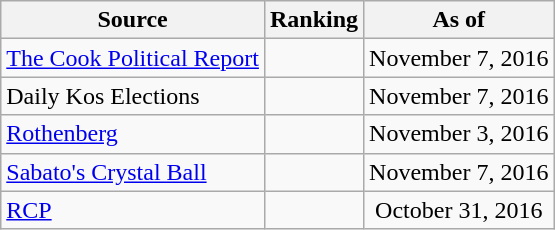<table class="wikitable" style="text-align:center">
<tr>
<th>Source</th>
<th>Ranking</th>
<th>As of</th>
</tr>
<tr>
<td align=left><a href='#'>The Cook Political Report</a></td>
<td></td>
<td>November 7, 2016</td>
</tr>
<tr>
<td align=left>Daily Kos Elections</td>
<td></td>
<td>November 7, 2016</td>
</tr>
<tr>
<td align=left><a href='#'>Rothenberg</a></td>
<td></td>
<td>November 3, 2016</td>
</tr>
<tr>
<td align=left><a href='#'>Sabato's Crystal Ball</a></td>
<td></td>
<td>November 7, 2016</td>
</tr>
<tr>
<td align="left"><a href='#'>RCP</a></td>
<td></td>
<td>October 31, 2016</td>
</tr>
</table>
